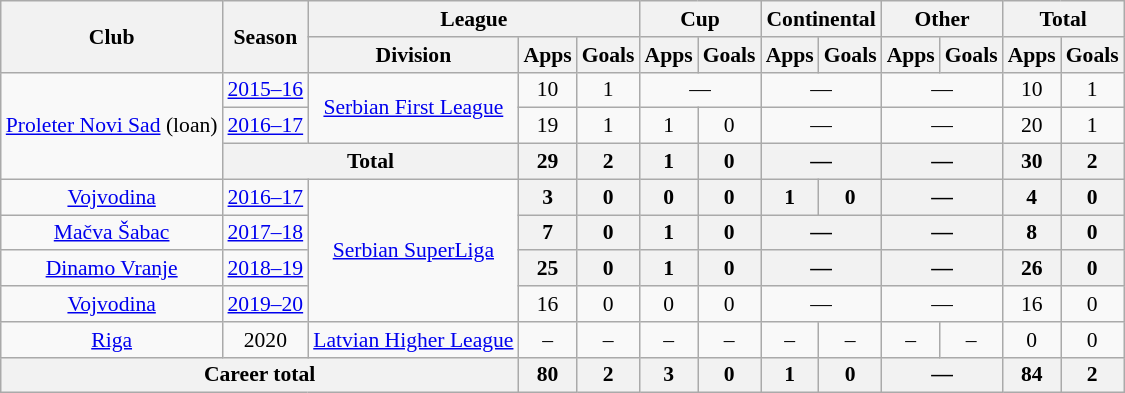<table class="wikitable" style="text-align: center;font-size:90%">
<tr>
<th rowspan="2">Club</th>
<th rowspan="2">Season</th>
<th colspan="3">League</th>
<th colspan="2">Cup</th>
<th colspan="2">Continental</th>
<th colspan="2">Other</th>
<th colspan="2">Total</th>
</tr>
<tr>
<th>Division</th>
<th>Apps</th>
<th>Goals</th>
<th>Apps</th>
<th>Goals</th>
<th>Apps</th>
<th>Goals</th>
<th>Apps</th>
<th>Goals</th>
<th>Apps</th>
<th>Goals</th>
</tr>
<tr>
<td rowspan="3" valign="center"><a href='#'>Proleter Novi Sad</a> (loan)</td>
<td><a href='#'>2015–16</a></td>
<td rowspan=2><a href='#'>Serbian First League</a></td>
<td>10</td>
<td>1</td>
<td colspan="2">—</td>
<td colspan="2">—</td>
<td colspan="2">—</td>
<td>10</td>
<td>1</td>
</tr>
<tr>
<td><a href='#'>2016–17</a></td>
<td>19</td>
<td>1</td>
<td>1</td>
<td>0</td>
<td colspan="2">—</td>
<td colspan="2">—</td>
<td>20</td>
<td>1</td>
</tr>
<tr>
<th colspan="2">Total</th>
<th>29</th>
<th>2</th>
<th>1</th>
<th>0</th>
<th colspan="2">—</th>
<th colspan="2">—</th>
<th>30</th>
<th>2</th>
</tr>
<tr>
<td><a href='#'>Vojvodina</a></td>
<td><a href='#'>2016–17</a></td>
<td rowspan=4><a href='#'>Serbian SuperLiga</a></td>
<th>3</th>
<th>0</th>
<th>0</th>
<th>0</th>
<th>1</th>
<th>0</th>
<th colspan="2">—</th>
<th>4</th>
<th>0</th>
</tr>
<tr>
<td><a href='#'>Mačva Šabac</a></td>
<td><a href='#'>2017–18</a></td>
<th>7</th>
<th>0</th>
<th>1</th>
<th>0</th>
<th colspan="2">—</th>
<th colspan="2">—</th>
<th>8</th>
<th>0</th>
</tr>
<tr>
<td><a href='#'>Dinamo Vranje</a></td>
<td><a href='#'>2018–19</a></td>
<th>25</th>
<th>0</th>
<th>1</th>
<th>0</th>
<th colspan="2">—</th>
<th colspan="2">—</th>
<th>26</th>
<th>0</th>
</tr>
<tr>
<td><a href='#'>Vojvodina</a></td>
<td><a href='#'>2019–20</a></td>
<td>16</td>
<td>0</td>
<td>0</td>
<td>0</td>
<td colspan="2">—</td>
<td colspan="2">—</td>
<td>16</td>
<td>0</td>
</tr>
<tr>
<td><a href='#'>Riga</a></td>
<td>2020</td>
<td><a href='#'>Latvian Higher League</a></td>
<td>–</td>
<td>–</td>
<td>–</td>
<td>–</td>
<td>–</td>
<td>–</td>
<td>–</td>
<td>–</td>
<td>0</td>
<td>0</td>
</tr>
<tr>
<th colspan="3">Career total</th>
<th>80</th>
<th>2</th>
<th>3</th>
<th>0</th>
<th>1</th>
<th>0</th>
<th colspan="2">—</th>
<th>84</th>
<th>2</th>
</tr>
</table>
